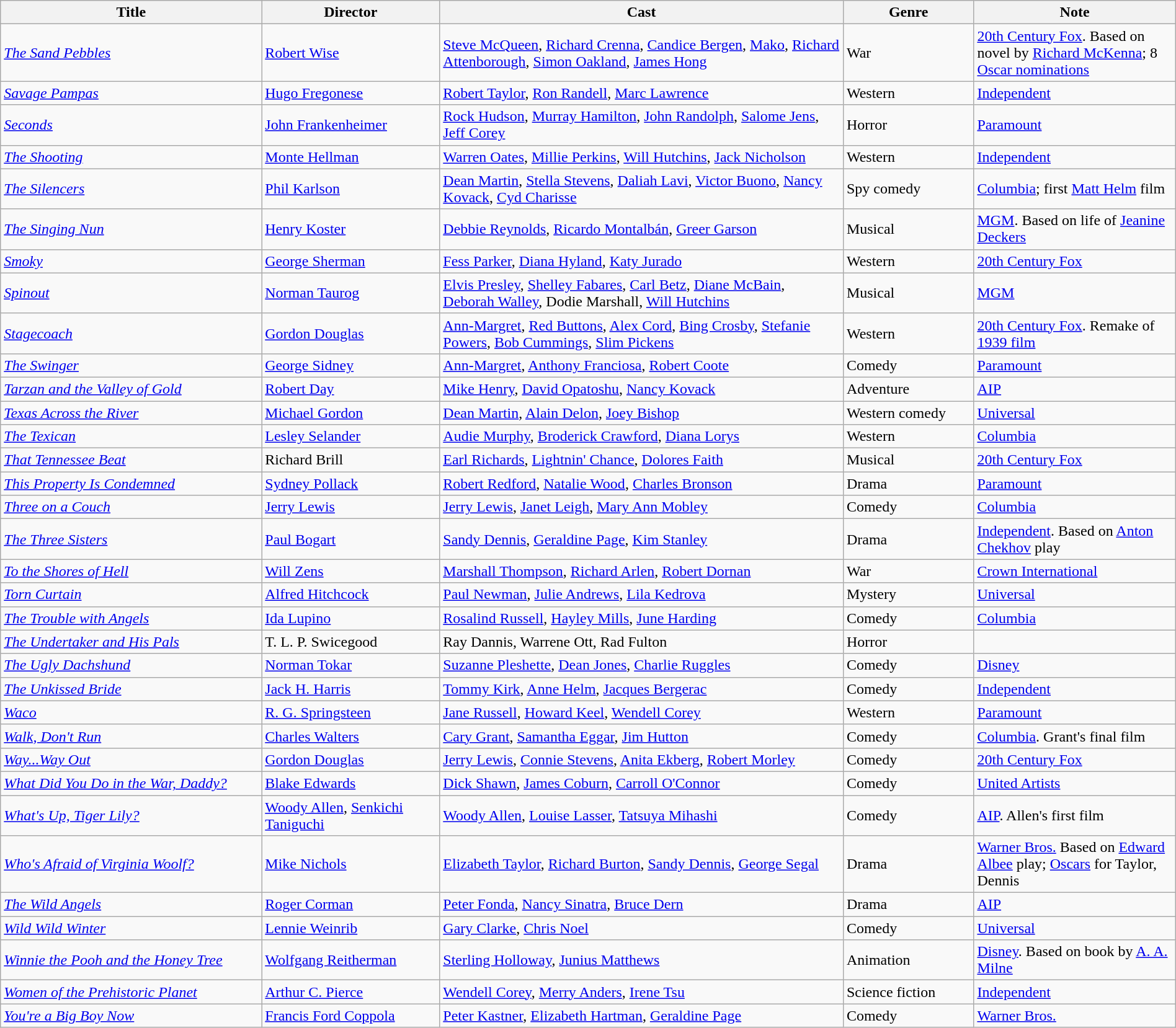<table class="wikitable" width= "100%">
<tr>
<th width=22%>Title</th>
<th width=15%>Director</th>
<th width=34%>Cast</th>
<th width=11%>Genre</th>
<th width=17%>Note</th>
</tr>
<tr>
<td><em><a href='#'>The Sand Pebbles</a></em></td>
<td><a href='#'>Robert Wise</a></td>
<td><a href='#'>Steve McQueen</a>, <a href='#'>Richard Crenna</a>, <a href='#'>Candice Bergen</a>, <a href='#'>Mako</a>, <a href='#'>Richard Attenborough</a>, <a href='#'>Simon Oakland</a>, <a href='#'>James Hong</a></td>
<td>War</td>
<td><a href='#'>20th Century Fox</a>. Based on novel by <a href='#'>Richard McKenna</a>; 8 <a href='#'>Oscar nominations</a></td>
</tr>
<tr>
<td><em><a href='#'>Savage Pampas</a></em></td>
<td><a href='#'>Hugo Fregonese</a></td>
<td><a href='#'>Robert Taylor</a>, <a href='#'>Ron Randell</a>, <a href='#'>Marc Lawrence</a></td>
<td>Western</td>
<td><a href='#'>Independent</a></td>
</tr>
<tr>
<td><em><a href='#'>Seconds</a></em></td>
<td><a href='#'>John Frankenheimer</a></td>
<td><a href='#'>Rock Hudson</a>, <a href='#'>Murray Hamilton</a>, <a href='#'>John Randolph</a>, <a href='#'>Salome Jens</a>, <a href='#'>Jeff Corey</a></td>
<td>Horror</td>
<td><a href='#'>Paramount</a></td>
</tr>
<tr>
<td><em><a href='#'>The Shooting</a></em></td>
<td><a href='#'>Monte Hellman</a></td>
<td><a href='#'>Warren Oates</a>, <a href='#'>Millie Perkins</a>, <a href='#'>Will Hutchins</a>, <a href='#'>Jack Nicholson</a></td>
<td>Western</td>
<td><a href='#'>Independent</a></td>
</tr>
<tr>
<td><em><a href='#'>The Silencers</a> </em></td>
<td><a href='#'>Phil Karlson</a></td>
<td><a href='#'>Dean Martin</a>, <a href='#'>Stella Stevens</a>, <a href='#'>Daliah Lavi</a>, <a href='#'>Victor Buono</a>, <a href='#'>Nancy Kovack</a>, <a href='#'>Cyd Charisse</a></td>
<td>Spy comedy</td>
<td><a href='#'>Columbia</a>; first <a href='#'>Matt Helm</a> film</td>
</tr>
<tr>
<td><em><a href='#'>The Singing Nun</a></em></td>
<td><a href='#'>Henry Koster</a></td>
<td><a href='#'>Debbie Reynolds</a>, <a href='#'>Ricardo Montalbán</a>, <a href='#'>Greer Garson</a></td>
<td>Musical</td>
<td><a href='#'>MGM</a>. Based on life of <a href='#'>Jeanine Deckers</a></td>
</tr>
<tr>
<td><em><a href='#'>Smoky</a></em></td>
<td><a href='#'>George Sherman</a></td>
<td><a href='#'>Fess Parker</a>, <a href='#'>Diana Hyland</a>, <a href='#'>Katy Jurado</a></td>
<td>Western</td>
<td><a href='#'>20th Century Fox</a></td>
</tr>
<tr>
<td><em><a href='#'>Spinout</a></em></td>
<td><a href='#'>Norman Taurog</a></td>
<td><a href='#'>Elvis Presley</a>, <a href='#'>Shelley Fabares</a>, <a href='#'>Carl Betz</a>, <a href='#'>Diane McBain</a>, <a href='#'>Deborah Walley</a>, Dodie Marshall, <a href='#'>Will Hutchins</a></td>
<td>Musical</td>
<td><a href='#'>MGM</a></td>
</tr>
<tr>
<td><em><a href='#'>Stagecoach</a></em></td>
<td><a href='#'>Gordon Douglas</a></td>
<td><a href='#'>Ann-Margret</a>, <a href='#'>Red Buttons</a>, <a href='#'>Alex Cord</a>, <a href='#'>Bing Crosby</a>, <a href='#'>Stefanie Powers</a>, <a href='#'>Bob Cummings</a>, <a href='#'>Slim Pickens</a></td>
<td>Western</td>
<td><a href='#'>20th Century Fox</a>. Remake of <a href='#'>1939 film</a></td>
</tr>
<tr>
<td><em><a href='#'>The Swinger</a></em></td>
<td><a href='#'>George Sidney</a></td>
<td><a href='#'>Ann-Margret</a>, <a href='#'>Anthony Franciosa</a>, <a href='#'>Robert Coote</a></td>
<td>Comedy</td>
<td><a href='#'>Paramount</a></td>
</tr>
<tr>
<td><em><a href='#'>Tarzan and the Valley of Gold</a></em></td>
<td><a href='#'>Robert Day</a></td>
<td><a href='#'>Mike Henry</a>, <a href='#'>David Opatoshu</a>, <a href='#'>Nancy Kovack</a></td>
<td>Adventure</td>
<td><a href='#'>AIP</a></td>
</tr>
<tr>
<td><em><a href='#'>Texas Across the River</a></em></td>
<td><a href='#'>Michael Gordon</a></td>
<td><a href='#'>Dean Martin</a>, <a href='#'>Alain Delon</a>, <a href='#'>Joey Bishop</a></td>
<td>Western comedy</td>
<td><a href='#'>Universal</a></td>
</tr>
<tr>
<td><em><a href='#'>The Texican</a></em></td>
<td><a href='#'>Lesley Selander</a></td>
<td><a href='#'>Audie Murphy</a>, <a href='#'>Broderick Crawford</a>, <a href='#'>Diana Lorys</a></td>
<td>Western</td>
<td><a href='#'>Columbia</a></td>
</tr>
<tr>
<td><em><a href='#'>That Tennessee Beat</a></em></td>
<td>Richard Brill</td>
<td><a href='#'>Earl Richards</a>, <a href='#'>Lightnin' Chance</a>, <a href='#'>Dolores Faith</a></td>
<td>Musical</td>
<td><a href='#'>20th Century Fox</a></td>
</tr>
<tr>
<td><em><a href='#'>This Property Is Condemned</a></em></td>
<td><a href='#'>Sydney Pollack</a></td>
<td><a href='#'>Robert Redford</a>, <a href='#'>Natalie Wood</a>, <a href='#'>Charles Bronson</a></td>
<td>Drama</td>
<td><a href='#'>Paramount</a></td>
</tr>
<tr>
<td><em><a href='#'>Three on a Couch</a></em></td>
<td><a href='#'>Jerry Lewis</a></td>
<td><a href='#'>Jerry Lewis</a>, <a href='#'>Janet Leigh</a>, <a href='#'>Mary Ann Mobley</a></td>
<td>Comedy</td>
<td><a href='#'>Columbia</a></td>
</tr>
<tr>
<td><em><a href='#'>The Three Sisters</a></em></td>
<td><a href='#'>Paul Bogart</a></td>
<td><a href='#'>Sandy Dennis</a>, <a href='#'>Geraldine Page</a>, <a href='#'>Kim Stanley</a></td>
<td>Drama</td>
<td><a href='#'>Independent</a>. Based on <a href='#'>Anton Chekhov</a> play</td>
</tr>
<tr>
<td><em><a href='#'>To the Shores of Hell</a></em></td>
<td><a href='#'>Will Zens</a></td>
<td><a href='#'>Marshall Thompson</a>, <a href='#'>Richard Arlen</a>, <a href='#'>Robert Dornan</a></td>
<td>War</td>
<td><a href='#'>Crown International</a></td>
</tr>
<tr>
<td><em><a href='#'>Torn Curtain</a></em></td>
<td><a href='#'>Alfred Hitchcock</a></td>
<td><a href='#'>Paul Newman</a>, <a href='#'>Julie Andrews</a>, <a href='#'>Lila Kedrova</a></td>
<td>Mystery</td>
<td><a href='#'>Universal</a></td>
</tr>
<tr>
<td><em><a href='#'>The Trouble with Angels</a></em></td>
<td><a href='#'>Ida Lupino</a></td>
<td><a href='#'>Rosalind Russell</a>, <a href='#'>Hayley Mills</a>, <a href='#'>June Harding</a></td>
<td>Comedy</td>
<td><a href='#'>Columbia</a></td>
</tr>
<tr>
<td><em><a href='#'>The Undertaker and His Pals</a></em></td>
<td>T. L. P. Swicegood</td>
<td>Ray Dannis, Warrene Ott, Rad Fulton</td>
<td>Horror</td>
<td></td>
</tr>
<tr>
<td><em><a href='#'>The Ugly Dachshund</a></em></td>
<td><a href='#'>Norman Tokar</a></td>
<td><a href='#'>Suzanne Pleshette</a>, <a href='#'>Dean Jones</a>, <a href='#'>Charlie Ruggles</a></td>
<td>Comedy</td>
<td><a href='#'>Disney</a></td>
</tr>
<tr>
<td><em><a href='#'>The Unkissed Bride</a></em></td>
<td><a href='#'>Jack H. Harris</a></td>
<td><a href='#'>Tommy Kirk</a>, <a href='#'>Anne Helm</a>, <a href='#'>Jacques Bergerac</a></td>
<td>Comedy</td>
<td><a href='#'>Independent</a></td>
</tr>
<tr>
<td><em><a href='#'>Waco</a></em></td>
<td><a href='#'>R. G. Springsteen</a></td>
<td><a href='#'>Jane Russell</a>, <a href='#'>Howard Keel</a>, <a href='#'>Wendell Corey</a></td>
<td>Western</td>
<td><a href='#'>Paramount</a></td>
</tr>
<tr>
<td><em><a href='#'>Walk, Don't Run</a></em></td>
<td><a href='#'>Charles Walters</a></td>
<td><a href='#'>Cary Grant</a>, <a href='#'>Samantha Eggar</a>, <a href='#'>Jim Hutton</a></td>
<td>Comedy</td>
<td><a href='#'>Columbia</a>. Grant's final film</td>
</tr>
<tr>
<td><em><a href='#'>Way...Way Out</a></em></td>
<td><a href='#'>Gordon Douglas</a></td>
<td><a href='#'>Jerry Lewis</a>, <a href='#'>Connie Stevens</a>, <a href='#'>Anita Ekberg</a>, <a href='#'>Robert Morley</a></td>
<td>Comedy</td>
<td><a href='#'>20th Century Fox</a></td>
</tr>
<tr>
<td><em><a href='#'>What Did You Do in the War, Daddy?</a></em></td>
<td><a href='#'>Blake Edwards</a></td>
<td><a href='#'>Dick Shawn</a>, <a href='#'>James Coburn</a>, <a href='#'>Carroll O'Connor</a></td>
<td>Comedy</td>
<td><a href='#'>United Artists</a></td>
</tr>
<tr>
<td><em><a href='#'>What's Up, Tiger Lily?</a></em></td>
<td><a href='#'>Woody Allen</a>, <a href='#'>Senkichi Taniguchi</a></td>
<td><a href='#'>Woody Allen</a>, <a href='#'>Louise Lasser</a>, <a href='#'>Tatsuya Mihashi</a></td>
<td>Comedy</td>
<td><a href='#'>AIP</a>. Allen's first film</td>
</tr>
<tr>
<td><em><a href='#'>Who's Afraid of Virginia Woolf?</a></em></td>
<td><a href='#'>Mike Nichols</a></td>
<td><a href='#'>Elizabeth Taylor</a>, <a href='#'>Richard Burton</a>, <a href='#'>Sandy Dennis</a>, <a href='#'>George Segal</a></td>
<td>Drama</td>
<td><a href='#'>Warner Bros.</a> Based on <a href='#'>Edward Albee</a> play; <a href='#'>Oscars</a> for Taylor, Dennis</td>
</tr>
<tr>
<td><em><a href='#'>The Wild Angels</a></em></td>
<td><a href='#'>Roger Corman</a></td>
<td><a href='#'>Peter Fonda</a>, <a href='#'>Nancy Sinatra</a>, <a href='#'>Bruce Dern</a></td>
<td>Drama</td>
<td><a href='#'>AIP</a></td>
</tr>
<tr>
<td><em><a href='#'>Wild Wild Winter</a></em></td>
<td><a href='#'>Lennie Weinrib</a></td>
<td><a href='#'>Gary Clarke</a>, <a href='#'>Chris Noel</a></td>
<td>Comedy</td>
<td><a href='#'>Universal</a></td>
</tr>
<tr>
<td><em><a href='#'>Winnie the Pooh and the Honey Tree</a></em></td>
<td><a href='#'>Wolfgang Reitherman</a></td>
<td><a href='#'>Sterling Holloway</a>, <a href='#'>Junius Matthews</a></td>
<td>Animation</td>
<td><a href='#'>Disney</a>. Based on book by <a href='#'>A. A. Milne</a></td>
</tr>
<tr>
<td><em><a href='#'>Women of the Prehistoric Planet</a></em></td>
<td><a href='#'>Arthur C. Pierce</a></td>
<td><a href='#'>Wendell Corey</a>, <a href='#'>Merry Anders</a>, <a href='#'>Irene Tsu</a></td>
<td>Science fiction</td>
<td><a href='#'>Independent</a></td>
</tr>
<tr>
<td><em><a href='#'>You're a Big Boy Now</a></em></td>
<td><a href='#'>Francis Ford Coppola</a></td>
<td><a href='#'>Peter Kastner</a>, <a href='#'>Elizabeth Hartman</a>, <a href='#'>Geraldine Page</a></td>
<td>Comedy</td>
<td><a href='#'>Warner Bros.</a></td>
</tr>
</table>
